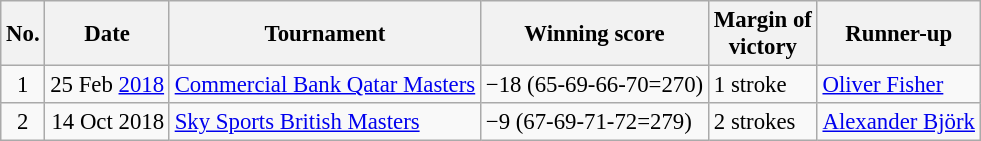<table class="wikitable" style="font-size:95%;">
<tr>
<th>No.</th>
<th>Date</th>
<th>Tournament</th>
<th>Winning score</th>
<th>Margin of<br>victory</th>
<th>Runner-up</th>
</tr>
<tr>
<td align=center>1</td>
<td align=right>25 Feb <a href='#'>2018</a></td>
<td><a href='#'>Commercial Bank Qatar Masters</a></td>
<td>−18 (65-69-66-70=270)</td>
<td>1 stroke</td>
<td> <a href='#'>Oliver Fisher</a></td>
</tr>
<tr>
<td align=center>2</td>
<td align=right>14 Oct 2018</td>
<td><a href='#'>Sky Sports British Masters</a></td>
<td>−9 (67-69-71-72=279)</td>
<td>2 strokes</td>
<td> <a href='#'>Alexander Björk</a></td>
</tr>
</table>
